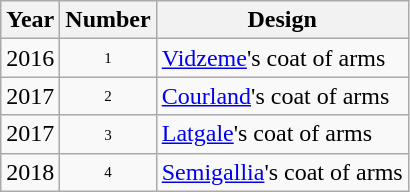<table class="wikitable" align="center">
<tr>
<th>Year</th>
<th>Number</th>
<th>Design</th>
</tr>
<tr>
<td>2016</td>
<td style="text-align:center; font-size:10px;">1</td>
<td><a href='#'>Vidzeme</a>'s coat of arms</td>
</tr>
<tr>
<td>2017</td>
<td style="text-align:center; font-size:10px;">2</td>
<td><a href='#'>Courland</a>'s coat of arms</td>
</tr>
<tr>
<td>2017</td>
<td style="text-align:center; font-size:10px;">3</td>
<td><a href='#'>Latgale</a>'s coat of arms</td>
</tr>
<tr>
<td>2018</td>
<td style="text-align:center; font-size:10px;">4</td>
<td><a href='#'>Semigallia</a>'s coat of arms</td>
</tr>
</table>
